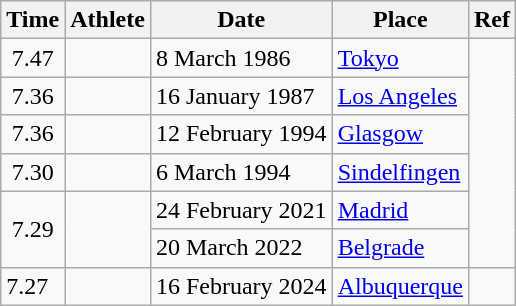<table class="wikitable">
<tr>
<th scope=col>Time</th>
<th scope=col>Athlete</th>
<th scope=col>Date</th>
<th scope=col>Place</th>
<th scope=col>Ref</th>
</tr>
<tr>
<td align=center>7.47</td>
<td></td>
<td>8 March 1986</td>
<td><a href='#'>Tokyo</a></td>
</tr>
<tr>
<td align=center>7.36</td>
<td></td>
<td>16 January 1987</td>
<td><a href='#'>Los Angeles</a></td>
</tr>
<tr>
<td align=center>7.36</td>
<td></td>
<td>12 February 1994</td>
<td><a href='#'>Glasgow</a></td>
</tr>
<tr>
<td align=center>7.30</td>
<td></td>
<td>6 March 1994</td>
<td><a href='#'>Sindelfingen</a></td>
</tr>
<tr>
<td rowspan=2 align=center>7.29</td>
<td rowspan=2></td>
<td>24 February 2021</td>
<td><a href='#'>Madrid</a></td>
</tr>
<tr>
<td>20 March 2022</td>
<td><a href='#'>Belgrade</a></td>
</tr>
<tr>
<td>7.27 </td>
<td></td>
<td>16 February 2024</td>
<td><a href='#'>Albuquerque</a></td>
<td></td>
</tr>
</table>
